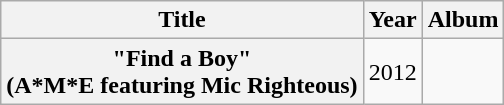<table class="wikitable plainrowheaders" style="text-align:center;">
<tr>
<th scope="col">Title</th>
<th scope="col">Year</th>
<th scope="col">Album</th>
</tr>
<tr>
<th scope="row">"Find a Boy"<br><span>(A*M*E featuring Mic Righteous)</span></th>
<td>2012</td>
<td></td>
</tr>
</table>
